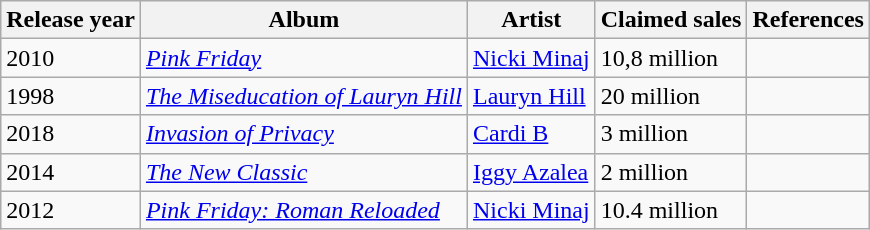<table class="wikitable">
<tr>
<th>Release year</th>
<th>Album</th>
<th>Artist</th>
<th>Claimed sales</th>
<th>References</th>
</tr>
<tr>
<td>2010</td>
<td><em><a href='#'>Pink Friday</a></em></td>
<td><a href='#'>Nicki Minaj</a></td>
<td>10,8 million</td>
<td></td>
</tr>
<tr>
<td>1998</td>
<td><em><a href='#'>The Miseducation of Lauryn Hill</a></em></td>
<td><a href='#'>Lauryn Hill</a></td>
<td>20 million</td>
<td></td>
</tr>
<tr>
<td>2018</td>
<td><em><a href='#'>Invasion of Privacy</a></em></td>
<td><a href='#'>Cardi B</a></td>
<td>3 million</td>
<td></td>
</tr>
<tr>
<td>2014</td>
<td><em><a href='#'>The New Classic</a></em></td>
<td><a href='#'>Iggy Azalea</a></td>
<td>2 million</td>
<td></td>
</tr>
<tr>
<td>2012</td>
<td><em><a href='#'>Pink Friday: Roman Reloaded</a></em></td>
<td><a href='#'>Nicki Minaj</a></td>
<td>10.4 million</td>
<td></td>
</tr>
</table>
